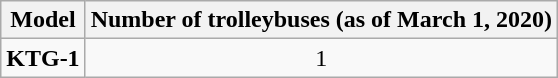<table class="wikitable">
<tr>
<th>Model</th>
<th>Number of trolleybuses (as of March 1, 2020)</th>
</tr>
<tr>
<td style="text-align:center"><strong>KTG-1</strong></td>
<td style="text-align:center">1</td>
</tr>
</table>
